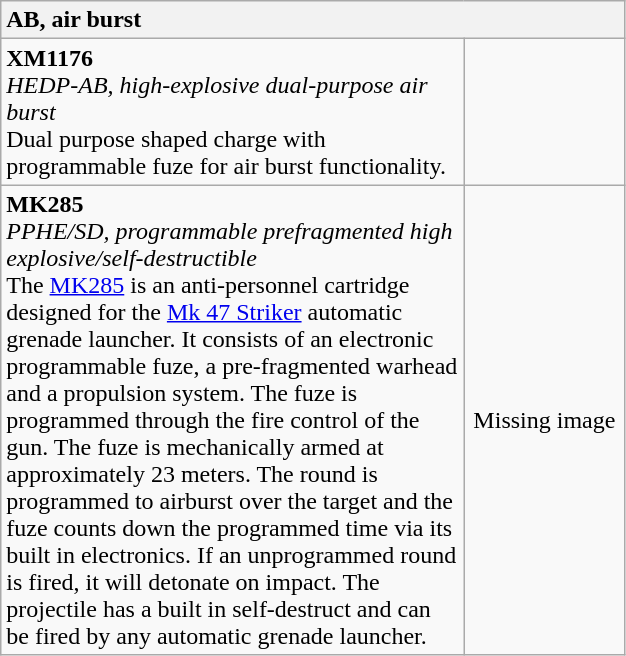<table class="wikitable mw-collapsible mw-collapsed" style="width: 33%;">
<tr>
<th colspan="2" style="text-align: left;">AB, air burst</th>
</tr>
<tr>
<td><strong>XM1176</strong><br><em>HEDP-AB, high-explosive dual-purpose air burst</em><br>Dual purpose shaped charge with programmable fuze for air burst functionality. </td>
<td></td>
</tr>
<tr>
<td><strong>MK285</strong><br><em>PPHE/SD, programmable prefragmented high explosive/self-destructible</em><br>The <a href='#'>MK285</a> is an anti-personnel cartridge designed for the <a href='#'>Mk 47 Striker</a> automatic grenade launcher. It consists of an electronic programmable fuze, a pre-fragmented warhead and a propulsion system. The fuze is programmed through the fire control of the gun. The fuze is mechanically armed at approximately 23 meters. The round is programmed to airburst over the target and the fuze counts down the programmed time via its built in electronics. If an unprogrammed round is fired, it will detonate on impact. The projectile has a built in self-destruct and can be fired by any automatic grenade launcher.</td>
<td style="width: 100px; text-align: center; vertical-align: center;">Missing image</td>
</tr>
</table>
